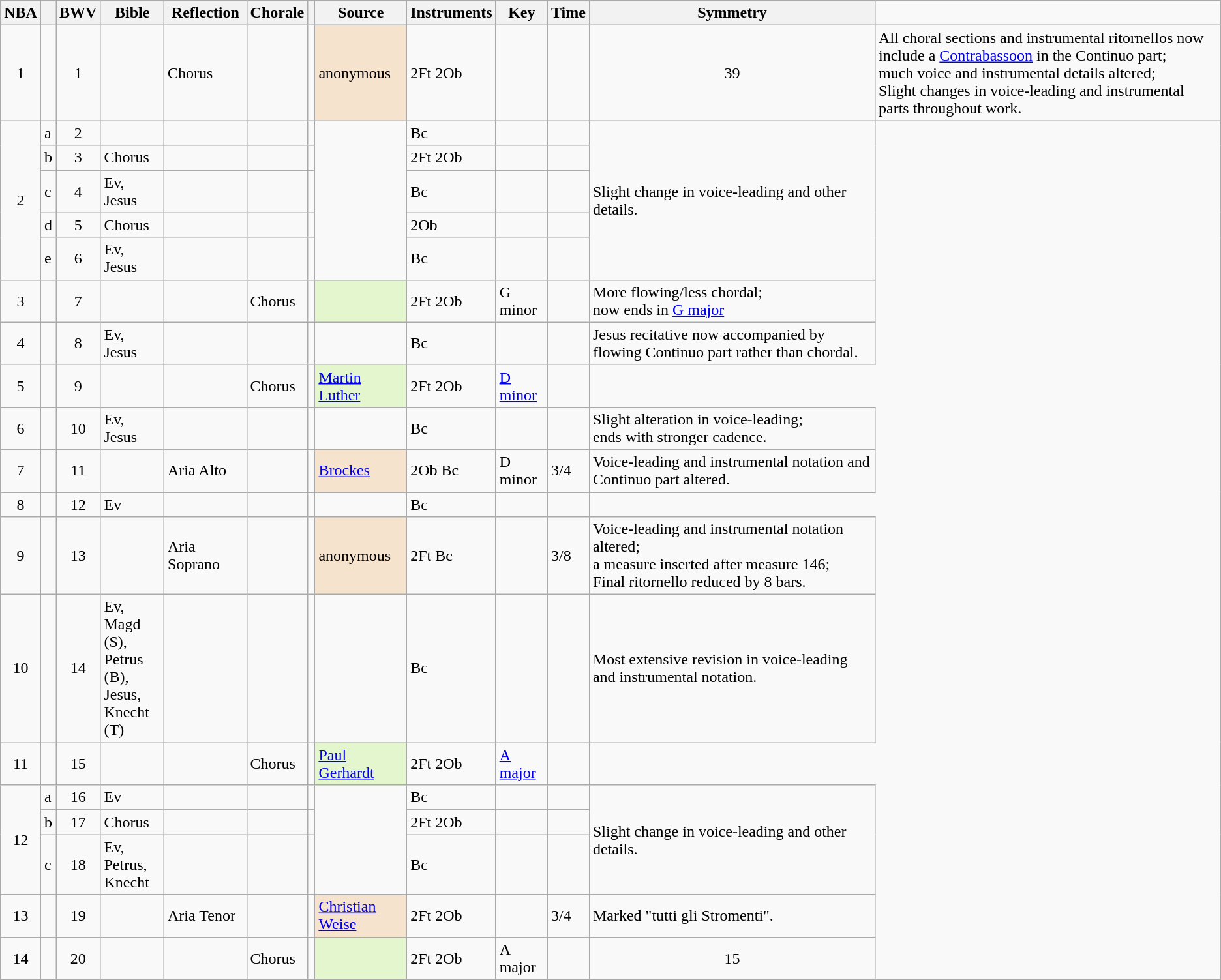<table class="wikitable">
<tr>
<th scope="col">NBA</th>
<th scope="col"></th>
<th scope="col">BWV</th>
<th scope="col">Bible</th>
<th scope="col">Reflection</th>
<th scope="col">Chorale</th>
<th scope="col"></th>
<th scope="col">Source</th>
<th scope="col">Instruments</th>
<th scope="col">Key</th>
<th scope="col">Time</th>
<th scope="col">Symmetry</th>
</tr>
<tr id="1">
<td style="text-align:center">1</td>
<td></td>
<td style="text-align:center">1</td>
<td></td>
<td>Chorus</td>
<td></td>
<td><em></em></td>
<td style="background: #F6E3CE;">anonymous</td>
<td>2Ft 2Ob </td>
<td></td>
<td></td>
<td style="text-align:center">39</td>
<td>All choral sections and instrumental ritornellos now include a <a href='#'>Contrabassoon</a> in the Continuo part;<br> much voice and instrumental details altered;<br> Slight changes in voice-leading and instrumental parts throughout work.</td>
</tr>
<tr id="2">
<td rowspan="5" style="text-align:center">2</td>
<td>a</td>
<td style="text-align:center">2</td>
<td></td>
<td></td>
<td></td>
<td><em></em></td>
<td rowspan="5"></td>
<td>Bc</td>
<td></td>
<td></td>
<td rowspan="5">Slight change in voice-leading and other details.</td>
</tr>
<tr>
<td>b</td>
<td style="text-align:center">3</td>
<td>Chorus</td>
<td></td>
<td></td>
<td><em></em></td>
<td>2Ft 2Ob </td>
<td></td>
<td></td>
</tr>
<tr>
<td>c</td>
<td style="text-align:center">4</td>
<td>Ev,<br> Jesus</td>
<td></td>
<td></td>
<td><em></em></td>
<td>Bc</td>
<td></td>
<td></td>
</tr>
<tr>
<td>d</td>
<td style="text-align:center">5</td>
<td>Chorus</td>
<td></td>
<td></td>
<td><em></em></td>
<td>2Ob </td>
<td></td>
<td></td>
</tr>
<tr>
<td>e</td>
<td style="text-align:center">6</td>
<td>Ev,<br> Jesus</td>
<td></td>
<td></td>
<td><em></em></td>
<td>Bc</td>
<td></td>
<td></td>
</tr>
<tr id="3">
<td style="text-align:center">3</td>
<td></td>
<td style="text-align:center">7</td>
<td></td>
<td></td>
<td>Chorus</td>
<td><em></em></td>
<td style="background: #E3F6CE;"></td>
<td>2Ft 2Ob </td>
<td>G minor</td>
<td></td>
<td>More flowing/less chordal;<br> now ends in <a href='#'>G major</a></td>
</tr>
<tr id="4">
<td style="text-align:center">4</td>
<td></td>
<td style="text-align:center">8</td>
<td>Ev,<br> Jesus</td>
<td></td>
<td></td>
<td><em></em></td>
<td></td>
<td>Bc</td>
<td></td>
<td></td>
<td>Jesus recitative now accompanied by flowing Continuo part rather than chordal.</td>
</tr>
<tr id="5">
<td style="text-align:center">5</td>
<td></td>
<td style="text-align:center">9</td>
<td></td>
<td></td>
<td>Chorus</td>
<td><em></em></td>
<td style="background: #E3F6CE;"><a href='#'>Martin Luther</a></td>
<td>2Ft 2Ob </td>
<td><a href='#'>D minor</a></td>
<td></td>
</tr>
<tr id="6">
<td style="text-align:center">6</td>
<td></td>
<td style="text-align:center">10</td>
<td>Ev,<br> Jesus</td>
<td></td>
<td></td>
<td><em></em></td>
<td></td>
<td>Bc</td>
<td></td>
<td></td>
<td>Slight alteration in voice-leading;<br> ends with stronger cadence.</td>
</tr>
<tr id="7">
<td style="text-align:center">7</td>
<td></td>
<td style="text-align:center">11</td>
<td></td>
<td>Aria Alto</td>
<td></td>
<td><em></em></td>
<td style="background: #F6E3CE;"><a href='#'>Brockes</a></td>
<td>2Ob Bc</td>
<td>D minor</td>
<td>3/4</td>
<td>Voice-leading and instrumental notation and Continuo part altered.</td>
</tr>
<tr id="8">
<td style="text-align:center">8</td>
<td></td>
<td style="text-align:center">12</td>
<td>Ev</td>
<td></td>
<td></td>
<td><em></em></td>
<td></td>
<td>Bc</td>
<td></td>
<td></td>
</tr>
<tr id="9">
<td style="text-align:center">9</td>
<td></td>
<td style="text-align:center">13</td>
<td></td>
<td>Aria Soprano</td>
<td></td>
<td><em></em></td>
<td style="background: #F6E3CE;">anonymous</td>
<td>2Ft Bc</td>
<td></td>
<td>3/8</td>
<td>Voice-leading and instrumental notation altered;<br> a measure inserted after measure 146;<br> Final ritornello reduced by 8 bars.</td>
</tr>
<tr id="10">
<td style="text-align:center">10</td>
<td></td>
<td style="text-align:center">14</td>
<td>Ev,<br> Magd (S),<br> Petrus (B),<br> Jesus,<br> Knecht (T)</td>
<td></td>
<td></td>
<td><em></em></td>
<td></td>
<td>Bc</td>
<td></td>
<td></td>
<td>Most extensive revision in voice-leading and instrumental notation.</td>
</tr>
<tr id="11">
<td style="text-align:center">11</td>
<td></td>
<td style="text-align:center">15</td>
<td></td>
<td></td>
<td>Chorus</td>
<td><em></em></td>
<td style="background: #E3F6CE;"><a href='#'>Paul Gerhardt</a></td>
<td>2Ft 2Ob </td>
<td><a href='#'>A major</a></td>
<td></td>
</tr>
<tr id="12">
<td rowspan="3" style="text-align:center">12</td>
<td>a</td>
<td style="text-align:center">16</td>
<td>Ev</td>
<td></td>
<td></td>
<td><em></em></td>
<td rowspan="3"><br> </td>
<td>Bc</td>
<td></td>
<td></td>
<td rowspan="3">Slight change in voice-leading and other details.</td>
</tr>
<tr>
<td>b</td>
<td style="text-align:center">17</td>
<td>Chorus</td>
<td></td>
<td></td>
<td><em></em></td>
<td>2Ft 2Ob </td>
<td></td>
<td></td>
</tr>
<tr>
<td>c</td>
<td style="text-align:center">18</td>
<td>Ev,<br> Petrus,<br> Knecht</td>
<td></td>
<td></td>
<td><em></em></td>
<td>Bc</td>
<td></td>
<td></td>
</tr>
<tr id="13">
<td style="text-align:center">13</td>
<td></td>
<td style="text-align:center">19</td>
<td></td>
<td>Aria Tenor</td>
<td></td>
<td><em></em></td>
<td style="background: #F6E3CE;"><a href='#'>Christian Weise</a></td>
<td>2Ft 2Ob </td>
<td></td>
<td>3/4</td>
<td>Marked "tutti gli Stromenti".</td>
</tr>
<tr id="14">
<td style="text-align:center">14</td>
<td></td>
<td style="text-align:center">20</td>
<td></td>
<td></td>
<td>Chorus</td>
<td><em></em></td>
<td style="background: #E3F6CE;"></td>
<td>2Ft 2Ob </td>
<td>A major</td>
<td></td>
<td style="text-align:center">15</td>
</tr>
<tr>
</tr>
</table>
